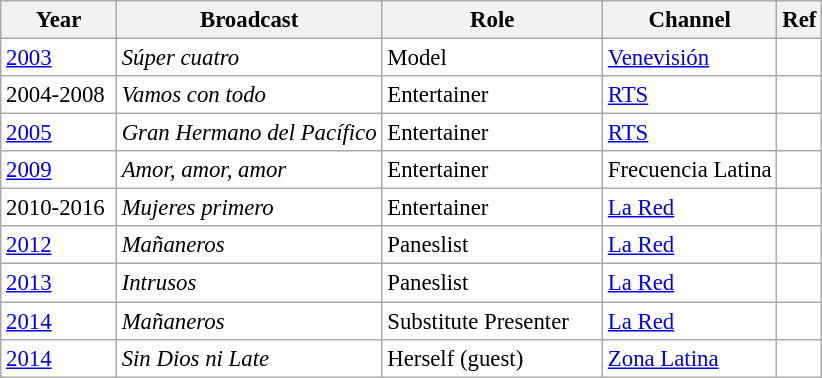<table class="wikitable" style="margin: 1em 1em 1em 0; background: #FFFFFF; font-size: 95%;">
<tr>
<th rowspan="1" width="70">Year</th>
<th rowspan="1" width="170">Broadcast</th>
<th rowspan="1" width="140">Role</th>
<th>Channel</th>
<th>Ref</th>
</tr>
<tr>
<td><a href='#'>2003</a></td>
<td><em>Súper cuatro</em></td>
<td>Model</td>
<td><a href='#'>Venevisión</a></td>
<td></td>
</tr>
<tr>
<td>2004-2008</td>
<td><em>Vamos con todo</em></td>
<td>Entertainer</td>
<td><a href='#'>RTS</a></td>
<td></td>
</tr>
<tr>
<td><a href='#'>2005</a></td>
<td><em>Gran Hermano del Pacífico</em></td>
<td>Entertainer</td>
<td><a href='#'>RTS</a></td>
<td></td>
</tr>
<tr>
<td><a href='#'>2009</a></td>
<td><em>Amor, amor, amor</em></td>
<td>Entertainer</td>
<td>Frecuencia Latina</td>
<td></td>
</tr>
<tr>
<td>2010-2016</td>
<td><em>Mujeres primero</em></td>
<td>Entertainer</td>
<td><a href='#'>La Red</a></td>
<td></td>
</tr>
<tr>
<td><a href='#'>2012</a></td>
<td><em>Mañaneros</em></td>
<td>Paneslist</td>
<td><a href='#'>La Red</a></td>
<td></td>
</tr>
<tr>
<td><a href='#'>2013</a></td>
<td><em>Intrusos</em></td>
<td>Paneslist</td>
<td><a href='#'>La Red</a></td>
<td></td>
</tr>
<tr>
<td><a href='#'>2014</a></td>
<td><em>Mañaneros</em></td>
<td>Substitute Presenter</td>
<td><a href='#'>La Red</a></td>
<td></td>
</tr>
<tr>
<td><a href='#'>2014</a></td>
<td><em>Sin Dios ni Late</em></td>
<td>Herself (guest)</td>
<td><a href='#'>Zona Latina</a></td>
<td></td>
</tr>
</table>
